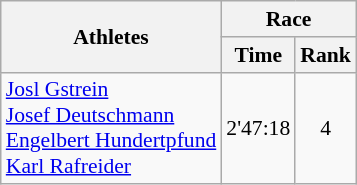<table class="wikitable" border="1" style="font-size:90%">
<tr>
<th rowspan=2>Athletes</th>
<th colspan=2>Race</th>
</tr>
<tr>
<th>Time</th>
<th>Rank</th>
</tr>
<tr>
<td><a href='#'>Josl Gstrein</a><br><a href='#'>Josef Deutschmann</a><br><a href='#'>Engelbert Hundertpfund</a><br><a href='#'>Karl Rafreider</a></td>
<td align=center>2'47:18</td>
<td align=center>4</td>
</tr>
</table>
